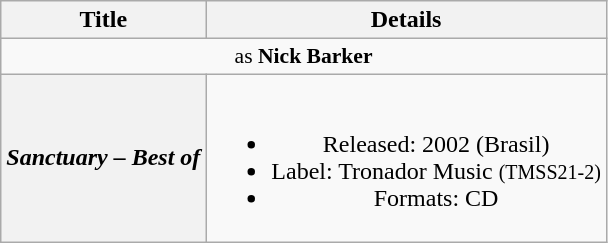<table class="wikitable plainrowheaders" style="text-align:center;">
<tr>
<th>Title</th>
<th>Details</th>
</tr>
<tr>
<td colspan="2" style="font-size:90%">as <strong>Nick Barker</strong></td>
</tr>
<tr>
<th scope="row"><em>Sanctuary – Best of</em></th>
<td><br><ul><li>Released: 2002 (Brasil)</li><li>Label: Tronador Music <small>(TMSS21-2)</small></li><li>Formats: CD</li></ul></td>
</tr>
</table>
